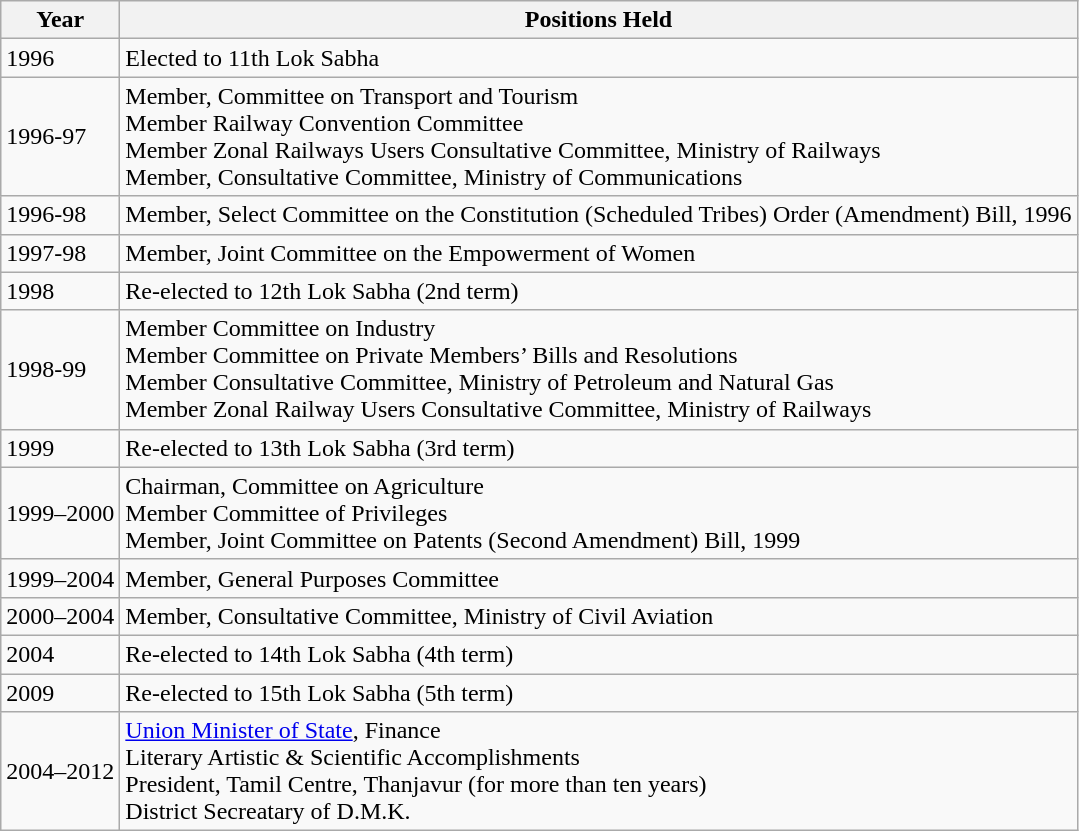<table class="wikitable">
<tr>
<th>Year</th>
<th>Positions Held</th>
</tr>
<tr>
<td>1996</td>
<td>Elected to 11th Lok Sabha</td>
</tr>
<tr>
<td>1996-97</td>
<td>Member, Committee on Transport and Tourism<br>Member Railway Convention Committee<br>Member Zonal Railways Users Consultative Committee, Ministry of Railways<br>Member, Consultative Committee, Ministry of Communications</td>
</tr>
<tr>
<td>1996-98</td>
<td>Member, Select Committee on the Constitution (Scheduled Tribes) Order (Amendment) Bill,  1996</td>
</tr>
<tr>
<td>1997-98</td>
<td>Member, Joint Committee on the Empowerment of Women</td>
</tr>
<tr>
<td>1998</td>
<td>Re-elected to 12th Lok Sabha (2nd term)</td>
</tr>
<tr>
<td>1998-99</td>
<td>Member Committee on Industry<br>Member Committee on Private Members’ Bills and Resolutions<br>Member Consultative Committee, Ministry of Petroleum and Natural Gas<br>Member Zonal Railway Users Consultative Committee, Ministry of Railways</td>
</tr>
<tr>
<td>1999</td>
<td>Re-elected to 13th Lok Sabha (3rd term)</td>
</tr>
<tr>
<td>1999–2000</td>
<td>Chairman, Committee on Agriculture<br>Member Committee of Privileges<br>Member, Joint Committee on Patents (Second Amendment) Bill, 1999</td>
</tr>
<tr>
<td>1999–2004</td>
<td>Member, General Purposes Committee</td>
</tr>
<tr>
<td>2000–2004</td>
<td>Member, Consultative Committee, Ministry of Civil Aviation</td>
</tr>
<tr>
<td>2004</td>
<td>Re-elected to 14th Lok Sabha (4th term)</td>
</tr>
<tr>
<td>2009</td>
<td>Re-elected to 15th Lok Sabha (5th term)</td>
</tr>
<tr>
<td>2004–2012</td>
<td><a href='#'>Union Minister of State</a>, Finance<br>Literary Artistic & Scientific Accomplishments<br>President, Tamil Centre, Thanjavur (for more than ten years)<br>District Secreatary of D.M.K.</td>
</tr>
</table>
